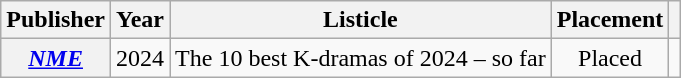<table class="wikitable plainrowheaders sortable" style="text-align:center">
<tr>
<th scope="col">Publisher</th>
<th scope="col">Year</th>
<th scope="col">Listicle</th>
<th scope="col">Placement</th>
<th scope="col" class="unsortable"></th>
</tr>
<tr>
<th scope="row"><em><a href='#'>NME</a></em></th>
<td>2024</td>
<td style="text-align:left">The 10 best K-dramas of 2024 – so far</td>
<td>Placed</td>
<td></td>
</tr>
</table>
